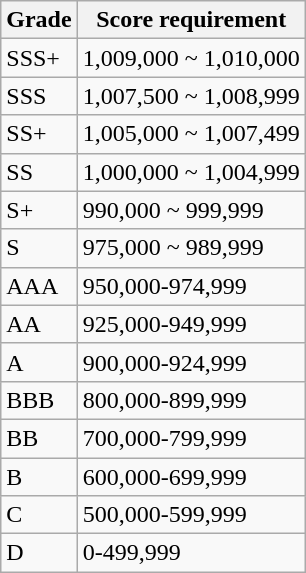<table class="wikitable">
<tr>
<th>Grade</th>
<th>Score requirement</th>
</tr>
<tr>
<td>SSS+</td>
<td>1,009,000 ~ 1,010,000</td>
</tr>
<tr>
<td>SSS</td>
<td>1,007,500 ~ 1,008,999</td>
</tr>
<tr>
<td>SS+</td>
<td>1,005,000 ~ 1,007,499</td>
</tr>
<tr>
<td>SS</td>
<td>1,000,000 ~ 1,004,999</td>
</tr>
<tr>
<td>S+</td>
<td>990,000 ~ 999,999</td>
</tr>
<tr>
<td>S</td>
<td>975,000 ~ 989,999</td>
</tr>
<tr>
<td>AAA</td>
<td>950,000-974,999</td>
</tr>
<tr>
<td>AA</td>
<td>925,000-949,999</td>
</tr>
<tr>
<td>A</td>
<td>900,000-924,999</td>
</tr>
<tr>
<td>BBB</td>
<td>800,000-899,999</td>
</tr>
<tr>
<td>BB</td>
<td>700,000-799,999</td>
</tr>
<tr>
<td>B</td>
<td>600,000-699,999</td>
</tr>
<tr>
<td>C</td>
<td>500,000-599,999</td>
</tr>
<tr>
<td>D</td>
<td>0-499,999</td>
</tr>
</table>
